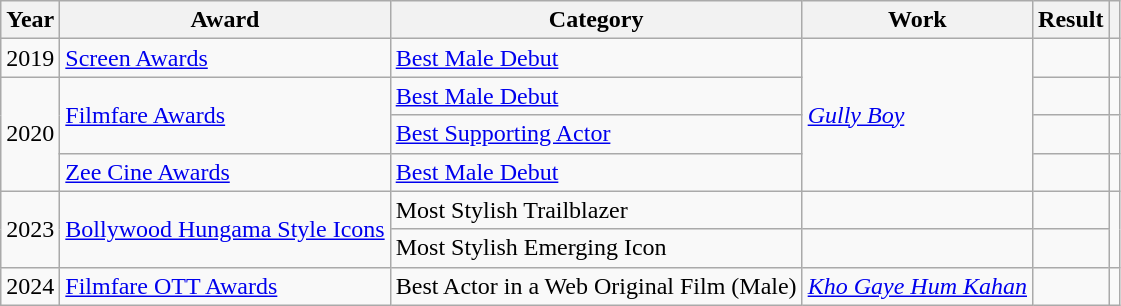<table class="wikitable">
<tr>
<th>Year</th>
<th>Award</th>
<th>Category</th>
<th>Work</th>
<th>Result</th>
<th></th>
</tr>
<tr>
<td>2019</td>
<td><a href='#'>Screen Awards</a></td>
<td><a href='#'>Best Male Debut</a></td>
<td rowspan="4"><em><a href='#'>Gully Boy</a></em></td>
<td></td>
<td style="text-align:center;"></td>
</tr>
<tr>
<td rowspan="3">2020</td>
<td rowspan="2"><a href='#'>Filmfare Awards</a></td>
<td><a href='#'>Best Male Debut</a></td>
<td></td>
<td style="text-align:center;"></td>
</tr>
<tr>
<td><a href='#'>Best Supporting Actor</a></td>
<td></td>
<td style="text-align:center;"></td>
</tr>
<tr>
<td><a href='#'>Zee Cine Awards</a></td>
<td><a href='#'>Best Male Debut</a></td>
<td></td>
<td style="text-align:center;"></td>
</tr>
<tr>
<td rowspan="2">2023</td>
<td rowspan="2"><a href='#'>Bollywood Hungama Style Icons</a></td>
<td>Most Stylish Trailblazer</td>
<td></td>
<td></td>
<td rowspan="2" style="text-align:center;"></td>
</tr>
<tr>
<td>Most Stylish Emerging Icon</td>
<td></td>
<td></td>
</tr>
<tr>
<td>2024</td>
<td><a href='#'>Filmfare OTT Awards</a></td>
<td>Best Actor in a Web Original Film (Male)</td>
<td><em><a href='#'>Kho Gaye Hum Kahan</a></em></td>
<td></td>
<td></td>
</tr>
</table>
